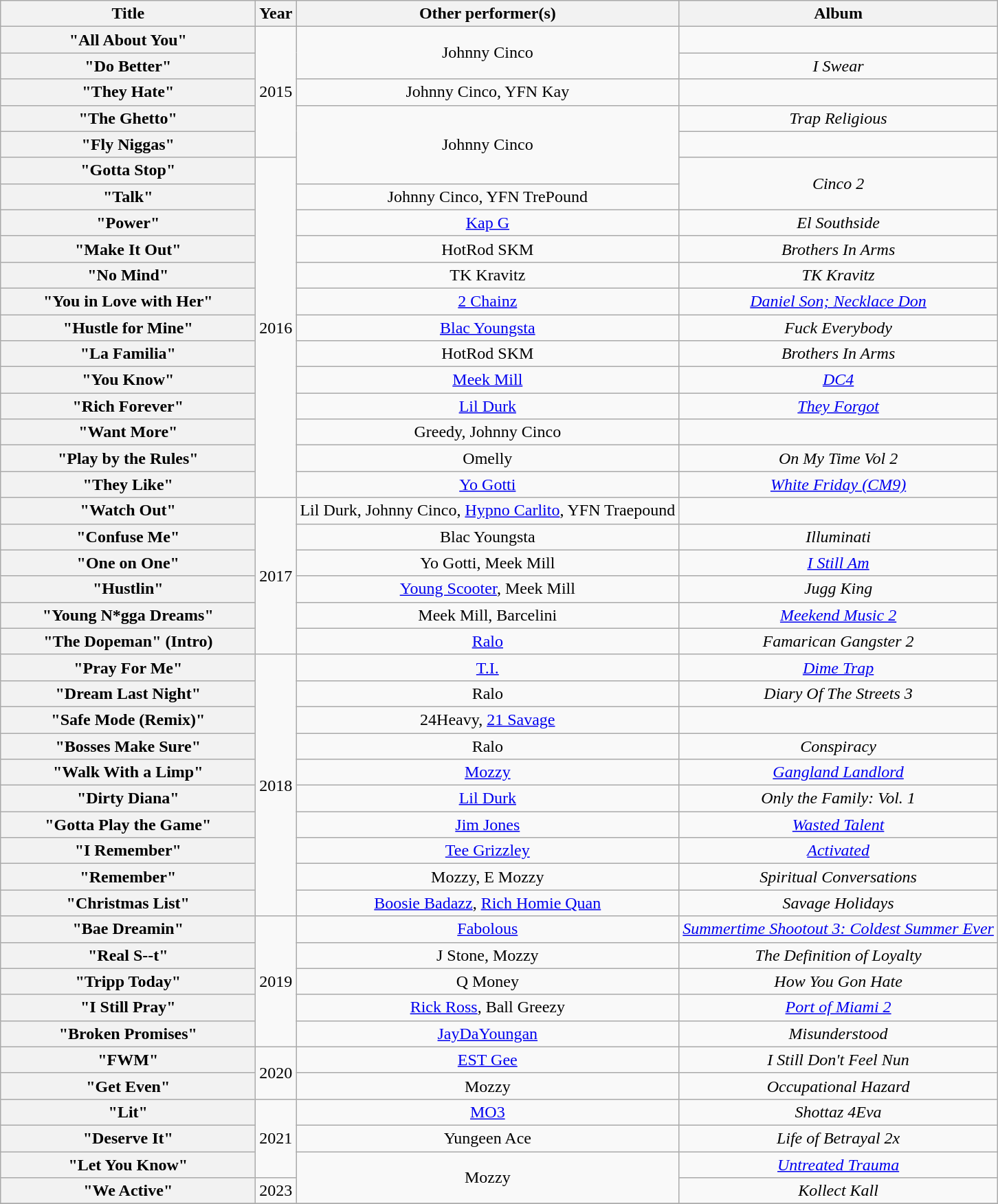<table class="wikitable plainrowheaders" style="text-align:center;">
<tr>
<th scope="col" style="width:15em;">Title</th>
<th scope="col">Year</th>
<th scope="col">Other performer(s)</th>
<th scope="col">Album</th>
</tr>
<tr>
<th scope="row">"All About You"</th>
<td rowspan="5">2015</td>
<td rowspan="2">Johnny Cinco</td>
<td></td>
</tr>
<tr>
<th scope="row">"Do Better"</th>
<td><em>I Swear</em></td>
</tr>
<tr>
<th scope="row">"They Hate"</th>
<td>Johnny Cinco, YFN Kay</td>
<td></td>
</tr>
<tr>
<th scope="row">"The Ghetto"</th>
<td rowspan="3">Johnny Cinco</td>
<td><em>Trap Religious</em></td>
</tr>
<tr>
<th scope="row">"Fly Niggas"</th>
<td></td>
</tr>
<tr>
<th scope="row">"Gotta Stop"</th>
<td rowspan="13">2016</td>
<td rowspan="2"><em>Cinco 2</em></td>
</tr>
<tr>
<th scope="row">"Talk"</th>
<td>Johnny Cinco, YFN TrePound</td>
</tr>
<tr>
<th scope="row">"Power"</th>
<td><a href='#'>Kap G</a></td>
<td><em>El Southside</em></td>
</tr>
<tr>
<th scope="row">"Make It Out"</th>
<td>HotRod SKM</td>
<td><em>Brothers In Arms</em></td>
</tr>
<tr>
<th scope="row">"No Mind"</th>
<td>TK Kravitz</td>
<td><em>TK Kravitz</em></td>
</tr>
<tr>
<th scope="row">"You in Love with Her"</th>
<td><a href='#'>2 Chainz</a></td>
<td><em><a href='#'>Daniel Son; Necklace Don</a></em></td>
</tr>
<tr>
<th scope="row">"Hustle for Mine"</th>
<td><a href='#'>Blac Youngsta</a></td>
<td><em>Fuck Everybody</em></td>
</tr>
<tr>
<th scope="row">"La Familia"</th>
<td>HotRod SKM</td>
<td><em>Brothers In Arms</em></td>
</tr>
<tr>
<th scope="row">"You Know"</th>
<td><a href='#'>Meek Mill</a></td>
<td><em><a href='#'>DC4</a></em></td>
</tr>
<tr>
<th scope="row">"Rich Forever"</th>
<td><a href='#'>Lil Durk</a></td>
<td><em><a href='#'>They Forgot</a></em></td>
</tr>
<tr>
<th scope="row">"Want More"</th>
<td>Greedy, Johnny Cinco</td>
<td></td>
</tr>
<tr>
<th scope="row">"Play by the Rules"</th>
<td>Omelly</td>
<td><em>On My Time Vol 2</em></td>
</tr>
<tr>
<th scope="row">"They Like"</th>
<td><a href='#'>Yo Gotti</a></td>
<td><em><a href='#'>White Friday (CM9)</a></em></td>
</tr>
<tr>
<th scope="row">"Watch Out"</th>
<td rowspan="6">2017</td>
<td>Lil Durk, Johnny Cinco, <a href='#'>Hypno Carlito</a>, YFN Traepound</td>
<td></td>
</tr>
<tr>
<th scope="row">"Confuse Me"</th>
<td>Blac Youngsta</td>
<td><em>Illuminati</em></td>
</tr>
<tr>
<th scope="row">"One on One"</th>
<td>Yo Gotti, Meek Mill</td>
<td><em><a href='#'>I Still Am</a></em></td>
</tr>
<tr>
<th scope="row">"Hustlin"</th>
<td><a href='#'>Young Scooter</a>, Meek Mill</td>
<td><em>Jugg King</em></td>
</tr>
<tr>
<th scope="row">"Young N*gga Dreams"</th>
<td>Meek Mill, Barcelini</td>
<td><em><a href='#'>Meekend Music 2</a></em></td>
</tr>
<tr>
<th scope="row">"The Dopeman" (Intro)</th>
<td><a href='#'>Ralo</a></td>
<td><em>Famarican Gangster 2</em></td>
</tr>
<tr>
<th scope="row">"Pray For Me"</th>
<td rowspan="10">2018</td>
<td><a href='#'>T.I.</a></td>
<td><em><a href='#'>Dime Trap</a></em></td>
</tr>
<tr>
<th scope="row">"Dream Last Night"</th>
<td>Ralo</td>
<td><em>Diary Of The Streets 3</em></td>
</tr>
<tr>
<th scope="row">"Safe Mode (Remix)"</th>
<td>24Heavy, <a href='#'>21 Savage</a></td>
<td></td>
</tr>
<tr>
<th scope="row">"Bosses Make Sure"</th>
<td>Ralo</td>
<td><em>Conspiracy</em></td>
</tr>
<tr>
<th scope="row">"Walk With a Limp"</th>
<td><a href='#'>Mozzy</a></td>
<td><em><a href='#'>Gangland Landlord</a></em></td>
</tr>
<tr>
<th scope="row">"Dirty Diana"</th>
<td><a href='#'>Lil Durk</a></td>
<td><em>Only the Family: Vol. 1</em></td>
</tr>
<tr>
<th scope="row">"Gotta Play the Game"</th>
<td><a href='#'>Jim Jones</a></td>
<td><em><a href='#'>Wasted Talent</a></em></td>
</tr>
<tr>
<th scope="row">"I Remember"</th>
<td><a href='#'>Tee Grizzley</a></td>
<td><em><a href='#'>Activated</a></em></td>
</tr>
<tr>
<th scope="row">"Remember"</th>
<td>Mozzy, E Mozzy</td>
<td><em>Spiritual Conversations</em></td>
</tr>
<tr>
<th scope="row">"Christmas List"</th>
<td><a href='#'>Boosie Badazz</a>, <a href='#'>Rich Homie Quan</a></td>
<td><em>Savage Holidays</em></td>
</tr>
<tr>
<th scope="row">"Bae Dreamin"</th>
<td rowspan="5">2019</td>
<td><a href='#'>Fabolous</a></td>
<td><em><a href='#'>Summertime Shootout 3: Coldest Summer Ever</a></em></td>
</tr>
<tr>
<th scope="row">"Real S--t"</th>
<td>J Stone, Mozzy</td>
<td><em>The Definition of Loyalty</em></td>
</tr>
<tr>
<th scope="row">"Tripp Today"</th>
<td>Q Money</td>
<td><em>How You Gon Hate</em></td>
</tr>
<tr>
<th scope="row">"I Still Pray"</th>
<td><a href='#'>Rick Ross</a>, Ball Greezy</td>
<td><em><a href='#'>Port of Miami 2</a></em></td>
</tr>
<tr>
<th scope="row">"Broken Promises"</th>
<td><a href='#'>JayDaYoungan</a></td>
<td><em>Misunderstood</em></td>
</tr>
<tr>
<th scope="row">"FWM"</th>
<td rowspan="2">2020</td>
<td><a href='#'>EST Gee</a></td>
<td><em>I Still Don't Feel Nun</em></td>
</tr>
<tr>
<th scope="row">"Get Even"</th>
<td>Mozzy</td>
<td><em>Occupational Hazard</em></td>
</tr>
<tr>
<th scope="row">"Lit"</th>
<td rowspan="3">2021</td>
<td><a href='#'>MO3</a></td>
<td><em>Shottaz 4Eva</em></td>
</tr>
<tr>
<th scope="row">"Deserve It"</th>
<td>Yungeen Ace</td>
<td><em>Life of Betrayal 2x</em></td>
</tr>
<tr>
<th scope="row">"Let You Know"</th>
<td rowspan="2">Mozzy</td>
<td><em><a href='#'>Untreated Trauma</a></em></td>
</tr>
<tr>
<th scope="row">"We Active"</th>
<td>2023</td>
<td><em>Kollect Kall</em></td>
</tr>
<tr>
</tr>
</table>
